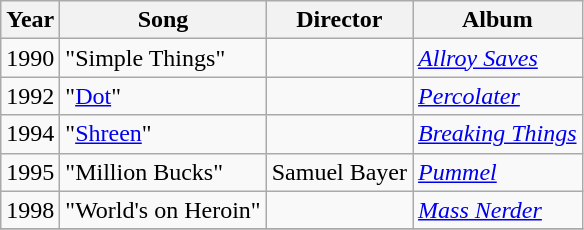<table class="wikitable">
<tr>
<th>Year</th>
<th>Song</th>
<th>Director</th>
<th>Album</th>
</tr>
<tr>
<td>1990</td>
<td>"Simple Things"</td>
<td></td>
<td><em><a href='#'>Allroy Saves</a></em></td>
</tr>
<tr>
<td>1992</td>
<td>"<a href='#'>Dot</a>"</td>
<td></td>
<td><em><a href='#'>Percolater</a></em></td>
</tr>
<tr>
<td>1994</td>
<td>"<a href='#'>Shreen</a>"</td>
<td></td>
<td><em><a href='#'>Breaking Things</a></em></td>
</tr>
<tr>
<td>1995</td>
<td>"Million Bucks"</td>
<td>Samuel Bayer</td>
<td><em><a href='#'>Pummel</a></em></td>
</tr>
<tr>
<td>1998</td>
<td>"World's on Heroin"</td>
<td></td>
<td><em><a href='#'>Mass Nerder</a></em></td>
</tr>
<tr>
</tr>
</table>
